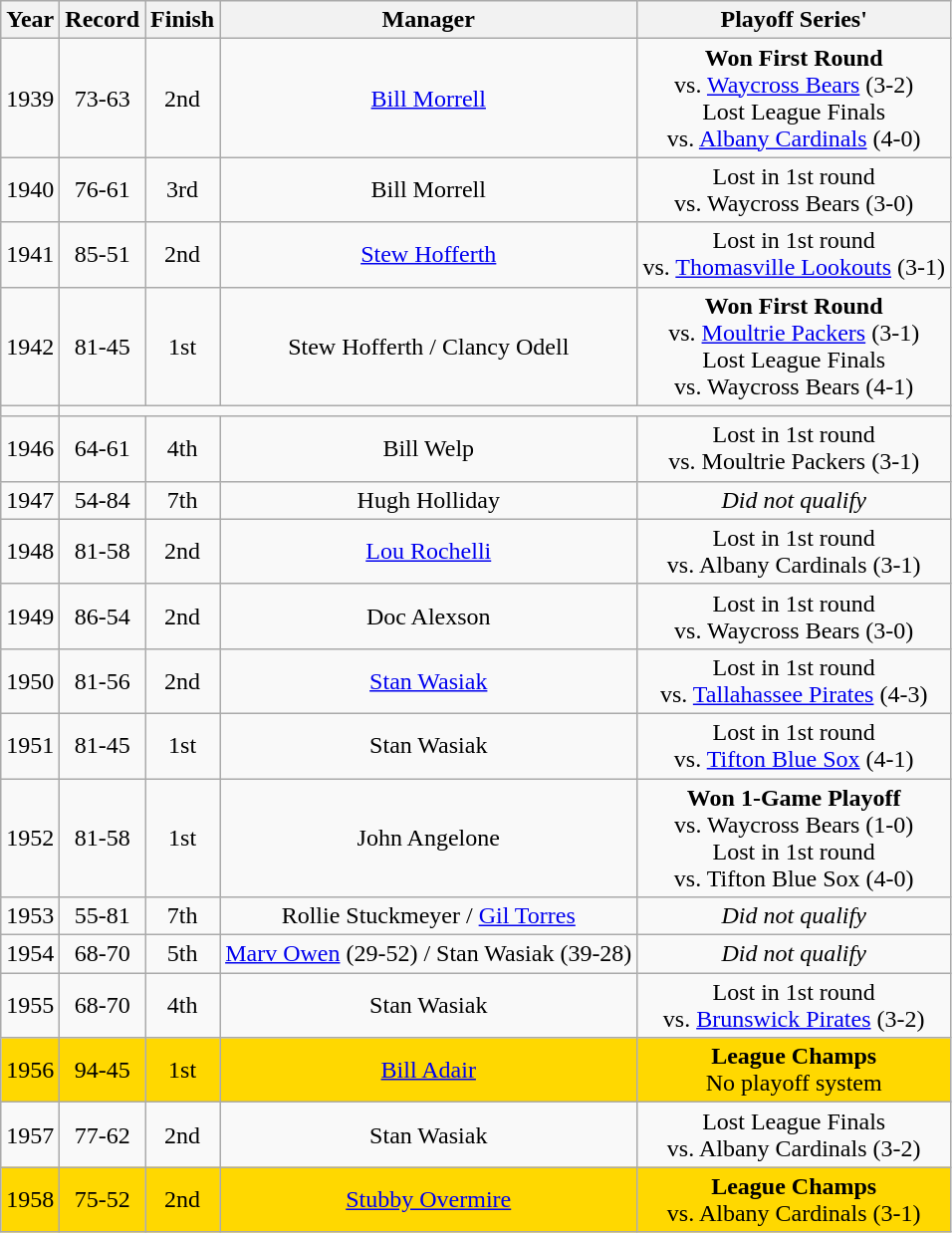<table class="wikitable" style="text-align:center">
<tr>
<th>Year</th>
<th>Record</th>
<th>Finish</th>
<th>Manager</th>
<th>Playoff Series'</th>
</tr>
<tr>
<td>1939</td>
<td>73-63</td>
<td>2nd</td>
<td><a href='#'>Bill Morrell</a></td>
<td><strong>Won First Round</strong><br> vs. <a href='#'>Waycross Bears</a> (3-2)<br>Lost League Finals<br> vs. <a href='#'>Albany Cardinals</a> (4-0)</td>
</tr>
<tr>
<td>1940</td>
<td>76-61</td>
<td>3rd</td>
<td>Bill Morrell</td>
<td>Lost in 1st round<br> vs. Waycross Bears (3-0)</td>
</tr>
<tr>
<td>1941</td>
<td>85-51</td>
<td>2nd</td>
<td><a href='#'>Stew Hofferth</a></td>
<td>Lost in 1st round<br> vs. <a href='#'>Thomasville Lookouts</a> (3-1)</td>
</tr>
<tr>
<td>1942</td>
<td>81-45</td>
<td>1st</td>
<td>Stew Hofferth / Clancy Odell</td>
<td><strong>Won First Round</strong><br> vs. <a href='#'>Moultrie Packers</a> (3-1)<br> Lost League Finals <br> vs. Waycross Bears (4-1)</td>
</tr>
<tr>
<td></td>
</tr>
<tr>
<td>1946</td>
<td>64-61</td>
<td>4th</td>
<td>Bill Welp</td>
<td>Lost in 1st round<br> vs. Moultrie Packers (3-1)</td>
</tr>
<tr>
<td>1947</td>
<td>54-84</td>
<td>7th</td>
<td>Hugh Holliday</td>
<td><em>Did not qualify</em></td>
</tr>
<tr>
<td>1948</td>
<td>81-58</td>
<td>2nd</td>
<td><a href='#'>Lou Rochelli</a></td>
<td>Lost in 1st round<br> vs. Albany Cardinals (3-1)</td>
</tr>
<tr>
<td>1949</td>
<td>86-54</td>
<td>2nd</td>
<td>Doc Alexson</td>
<td>Lost in 1st round<br> vs. Waycross Bears (3-0)</td>
</tr>
<tr>
<td>1950</td>
<td>81-56</td>
<td>2nd</td>
<td><a href='#'>Stan Wasiak</a></td>
<td>Lost in 1st round<br> vs. <a href='#'>Tallahassee Pirates</a> (4-3)</td>
</tr>
<tr>
<td>1951</td>
<td>81-45</td>
<td>1st</td>
<td>Stan Wasiak</td>
<td>Lost in 1st round<br> vs. <a href='#'>Tifton Blue Sox</a> (4-1)</td>
</tr>
<tr>
<td>1952</td>
<td>81-58</td>
<td>1st</td>
<td>John Angelone</td>
<td><strong>Won 1-Game Playoff</strong><br>vs. Waycross Bears (1-0)<br>Lost in 1st round<br>vs. Tifton Blue Sox (4-0)</td>
</tr>
<tr>
<td>1953</td>
<td>55-81</td>
<td>7th</td>
<td>Rollie Stuckmeyer / <a href='#'>Gil Torres</a></td>
<td><em>Did not qualify</em></td>
</tr>
<tr>
<td>1954</td>
<td>68-70</td>
<td>5th</td>
<td><a href='#'>Marv Owen</a> (29-52) / Stan Wasiak (39-28)</td>
<td><em>Did not qualify</em></td>
</tr>
<tr>
<td>1955</td>
<td>68-70</td>
<td>4th</td>
<td>Stan Wasiak</td>
<td>Lost in 1st round<br>vs. <a href='#'>Brunswick Pirates</a> (3-2)</td>
</tr>
<tr bgcolor="#FFD800">
<td>1956</td>
<td>94-45</td>
<td>1st</td>
<td><a href='#'>Bill Adair</a></td>
<td><strong>League Champs</strong><br> No playoff system</td>
</tr>
<tr>
<td>1957</td>
<td>77-62</td>
<td>2nd</td>
<td>Stan Wasiak</td>
<td>Lost League Finals<br>vs. Albany Cardinals (3-2)</td>
</tr>
<tr bgcolor="#FFD800">
<td>1958</td>
<td>75-52</td>
<td>2nd</td>
<td><a href='#'>Stubby Overmire</a></td>
<td><strong>League Champs</strong><br>vs. Albany Cardinals (3-1)</td>
</tr>
</table>
